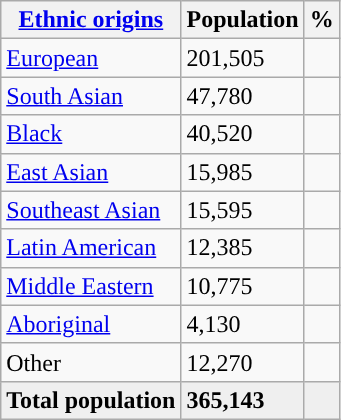<table class="wikitable">
<tr>
<th><a href='#'>Ethnic origins</a></th>
<th>Population</th>
<th>%</th>
</tr>
<tr>
<td><a href='#'>European</a></td>
<td>201,505</td>
<td></td>
</tr>
<tr>
<td><a href='#'>South Asian</a></td>
<td>47,780</td>
<td></td>
</tr>
<tr>
<td><a href='#'>Black</a></td>
<td>40,520</td>
<td></td>
</tr>
<tr>
<td><a href='#'>East Asian</a></td>
<td>15,985</td>
<td></td>
</tr>
<tr>
<td><a href='#'>Southeast Asian</a></td>
<td>15,595</td>
<td></td>
</tr>
<tr>
<td><a href='#'>Latin American</a></td>
<td>12,385</td>
<td></td>
</tr>
<tr>
<td><a href='#'>Middle Eastern</a></td>
<td>10,775</td>
<td></td>
</tr>
<tr>
<td><a href='#'>Aboriginal</a></td>
<td>4,130</td>
<td></td>
</tr>
<tr>
<td>Other</td>
<td>12,270</td>
<td></td>
</tr>
<tr style="background:#efefef;">
<td><strong>Total population</strong></td>
<td><strong>365,143</strong></td>
<td><strong></strong></td>
</tr>
</table>
